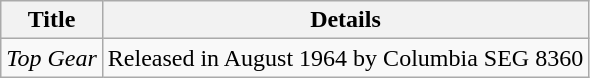<table class="wikitable">
<tr>
<th>Title</th>
<th>Details</th>
</tr>
<tr>
<td><em>Top Gear</em></td>
<td>Released in August 1964 by Columbia SEG 8360</td>
</tr>
</table>
